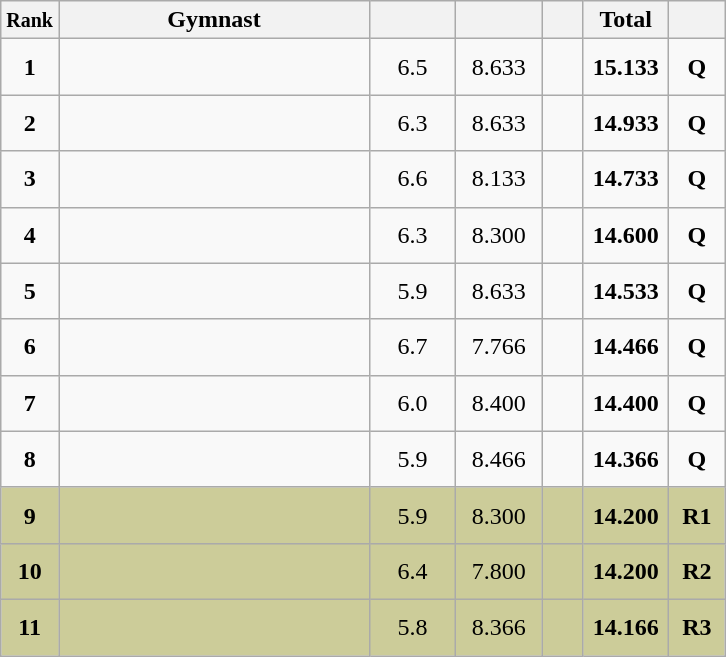<table style="text-align:center;" class="wikitable sortable">
<tr>
<th scope="col" style="width:15px;"><small>Rank</small></th>
<th scope="col" style="width:200px;">Gymnast</th>
<th scope="col" style="width:50px;"><small></small></th>
<th scope="col" style="width:50px;"><small></small></th>
<th scope="col" style="width:20px;"><small></small></th>
<th scope="col" style="width:50px;">Total</th>
<th scope="col" style="width:30px;"><small></small></th>
</tr>
<tr>
<td scope="row" style="text-align:center"><strong>1</strong></td>
<td style="height:30px; text-align:left;"></td>
<td>6.5</td>
<td>8.633</td>
<td></td>
<td><strong>15.133</strong></td>
<td><strong>Q</strong></td>
</tr>
<tr>
<td scope="row" style="text-align:center"><strong>2</strong></td>
<td style="height:30px; text-align:left;"></td>
<td>6.3</td>
<td>8.633</td>
<td></td>
<td><strong>14.933</strong></td>
<td><strong>Q</strong></td>
</tr>
<tr>
<td scope="row" style="text-align:center"><strong>3</strong></td>
<td style="height:30px; text-align:left;"></td>
<td>6.6</td>
<td>8.133</td>
<td></td>
<td><strong>14.733</strong></td>
<td><strong>Q</strong></td>
</tr>
<tr>
<td scope="row" style="text-align:center"><strong>4</strong></td>
<td style="height:30px; text-align:left;"></td>
<td>6.3</td>
<td>8.300</td>
<td></td>
<td><strong>14.600</strong></td>
<td><strong>Q</strong></td>
</tr>
<tr>
<td scope="row" style="text-align:center"><strong>5</strong></td>
<td style="height:30px; text-align:left;"></td>
<td>5.9</td>
<td>8.633</td>
<td></td>
<td><strong>14.533</strong></td>
<td><strong>Q</strong></td>
</tr>
<tr>
<td scope="row" style="text-align:center"><strong>6</strong></td>
<td style="height:30px; text-align:left;"></td>
<td>6.7</td>
<td>7.766</td>
<td></td>
<td><strong>14.466</strong></td>
<td><strong>Q</strong></td>
</tr>
<tr>
<td scope="row" style="text-align:center"><strong>7</strong></td>
<td style="height:30px; text-align:left;"></td>
<td>6.0</td>
<td>8.400</td>
<td></td>
<td><strong>14.400</strong></td>
<td><strong>Q</strong></td>
</tr>
<tr>
<td scope="row" style="text-align:center"><strong>8</strong></td>
<td style="height:30px; text-align:left;"></td>
<td>5.9</td>
<td>8.466</td>
<td></td>
<td><strong>14.366</strong></td>
<td><strong>Q</strong></td>
</tr>
<tr style="background:#cccc99;">
<td scope="row" style="text-align:center"><strong>9</strong></td>
<td style="height:30px; text-align:left;"></td>
<td>5.9</td>
<td>8.300</td>
<td></td>
<td><strong>14.200</strong></td>
<td><strong>R1</strong></td>
</tr>
<tr style="background:#cccc99;">
<td scope="row" style="text-align:center"><strong>10</strong></td>
<td style="height:30px; text-align:left;"></td>
<td>6.4</td>
<td>7.800</td>
<td></td>
<td><strong>14.200</strong></td>
<td><strong>R2</strong></td>
</tr>
<tr style="background:#cccc99;">
<td scope="row" style="text-align:center"><strong>11</strong></td>
<td style="height:30px; text-align:left;"></td>
<td>5.8</td>
<td>8.366</td>
<td></td>
<td><strong>14.166</strong></td>
<td><strong>R3</strong></td>
</tr>
</table>
